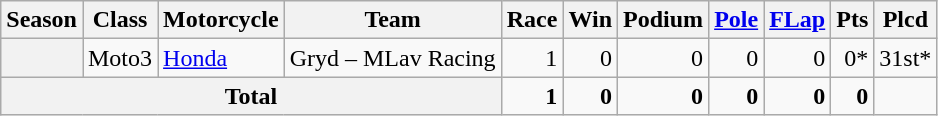<table class="wikitable" style="text-align:right;">
<tr>
<th>Season</th>
<th>Class</th>
<th>Motorcycle</th>
<th>Team</th>
<th>Race</th>
<th>Win</th>
<th>Podium</th>
<th><a href='#'>Pole</a></th>
<th><a href='#'>FLap</a></th>
<th>Pts</th>
<th>Plcd</th>
</tr>
<tr>
<th></th>
<td>Moto3</td>
<td style="text-align:left;"><a href='#'>Honda</a></td>
<td style="text-align:left;">Gryd – MLav Racing</td>
<td>1</td>
<td>0</td>
<td>0</td>
<td>0</td>
<td>0</td>
<td>0*</td>
<td>31st*</td>
</tr>
<tr>
<th colspan="4">Total</th>
<td><strong>1</strong></td>
<td><strong>0</strong></td>
<td><strong>0</strong></td>
<td><strong>0</strong></td>
<td><strong>0</strong></td>
<td><strong>0</strong></td>
<td></td>
</tr>
</table>
